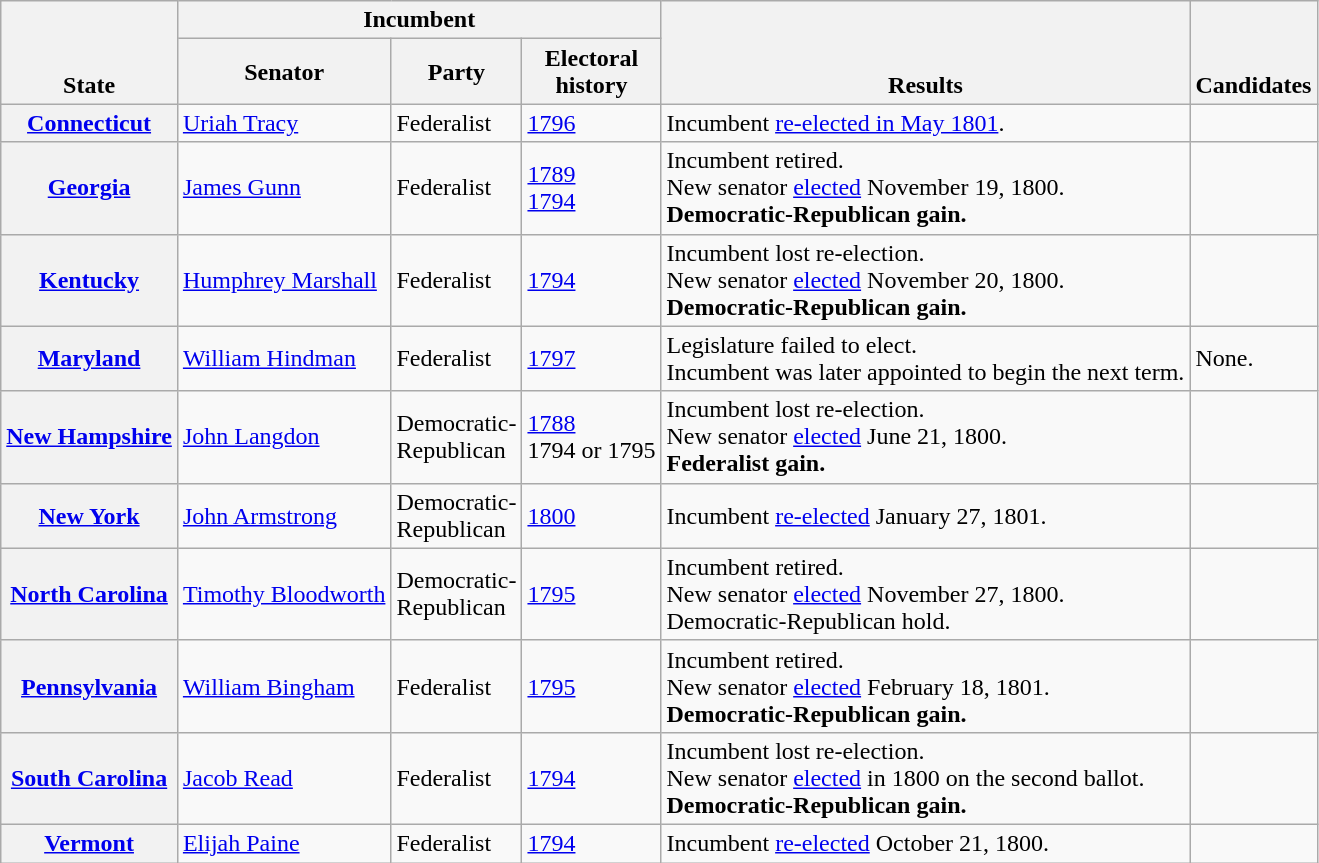<table class=wikitable>
<tr valign=bottom>
<th rowspan=2>State</th>
<th colspan=3>Incumbent</th>
<th rowspan=2>Results</th>
<th rowspan=2>Candidates</th>
</tr>
<tr>
<th>Senator</th>
<th>Party</th>
<th>Electoral<br>history</th>
</tr>
<tr>
<th><a href='#'>Connecticut</a></th>
<td><a href='#'>Uriah Tracy</a></td>
<td>Federalist</td>
<td><a href='#'>1796 </a></td>
<td>Incumbent <a href='#'>re-elected in May 1801</a>.</td>
<td nowrap></td>
</tr>
<tr>
<th><a href='#'>Georgia</a></th>
<td><a href='#'>James Gunn</a></td>
<td>Federalist</td>
<td><a href='#'>1789</a><br><a href='#'>1794</a></td>
<td>Incumbent retired.<br>New senator <a href='#'>elected</a> November 19, 1800.<br><strong>Democratic-Republican gain.</strong></td>
<td nowrap></td>
</tr>
<tr>
<th><a href='#'>Kentucky</a></th>
<td><a href='#'>Humphrey Marshall</a></td>
<td>Federalist</td>
<td><a href='#'>1794</a></td>
<td>Incumbent lost re-election.<br>New senator <a href='#'>elected</a> November 20, 1800.<br><strong>Democratic-Republican gain.</strong></td>
<td nowrap></td>
</tr>
<tr>
<th><a href='#'>Maryland</a></th>
<td><a href='#'>William Hindman</a></td>
<td>Federalist</td>
<td><a href='#'>1797 </a></td>
<td>Legislature failed to elect.<br>Incumbent was later appointed to begin the next term.</td>
<td nowrap>None.</td>
</tr>
<tr>
<th><a href='#'>New Hampshire</a></th>
<td><a href='#'>John Langdon</a></td>
<td>Democratic-<br>Republican</td>
<td><a href='#'>1788</a><br>1794 or 1795</td>
<td>Incumbent lost re-election.<br>New senator <a href='#'>elected</a> June 21, 1800.<br><strong>Federalist gain.</strong></td>
<td nowrap></td>
</tr>
<tr>
<th><a href='#'>New York</a></th>
<td><a href='#'>John Armstrong</a></td>
<td>Democratic-<br>Republican</td>
<td><a href='#'>1800 </a></td>
<td>Incumbent <a href='#'>re-elected</a> January 27, 1801.</td>
<td nowrap></td>
</tr>
<tr>
<th><a href='#'>North Carolina</a></th>
<td><a href='#'>Timothy Bloodworth</a></td>
<td>Democratic-<br>Republican</td>
<td><a href='#'>1795</a></td>
<td>Incumbent retired.<br>New senator <a href='#'>elected</a> November 27, 1800.<br>Democratic-Republican hold.</td>
<td nowrap></td>
</tr>
<tr>
<th><a href='#'>Pennsylvania</a></th>
<td><a href='#'>William Bingham</a></td>
<td>Federalist</td>
<td><a href='#'>1795</a></td>
<td>Incumbent retired.<br>New senator <a href='#'>elected</a> February 18, 1801.<br><strong>Democratic-Republican gain.</strong></td>
<td nowrap></td>
</tr>
<tr>
<th><a href='#'>South Carolina</a></th>
<td><a href='#'>Jacob Read</a></td>
<td>Federalist</td>
<td><a href='#'>1794</a></td>
<td>Incumbent lost re-election.<br>New senator <a href='#'>elected</a> in 1800 on the second ballot.<br><strong>Democratic-Republican gain.</strong></td>
<td nowrap></td>
</tr>
<tr>
<th><a href='#'>Vermont</a></th>
<td><a href='#'>Elijah Paine</a></td>
<td>Federalist</td>
<td><a href='#'>1794</a></td>
<td>Incumbent <a href='#'>re-elected</a> October 21, 1800.</td>
<td nowrap></td>
</tr>
</table>
